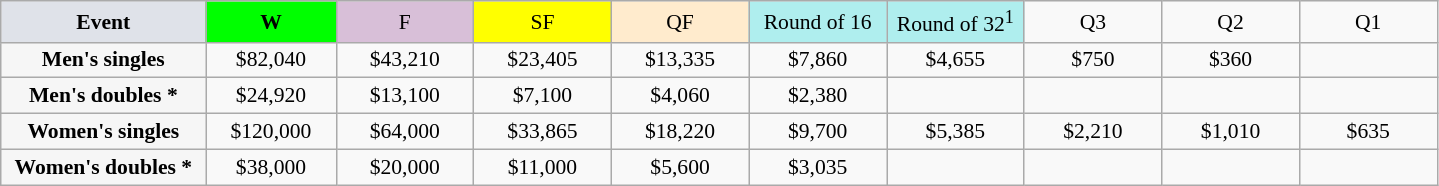<table class=wikitable style=font-size:90%;text-align:center>
<tr>
<td style="width:130px; background:#dfe2e9;"><strong>Event</strong></td>
<td style="width:80px; background:lime;"><strong>W</strong></td>
<td style="width:85px; background:thistle;">F</td>
<td style="width:85px; background:#ff0;">SF</td>
<td style="width:85px; background:#ffebcd;">QF</td>
<td style="width:85px; background:#afeeee;">Round of 16</td>
<td style="width:85px; background:#afeeee;">Round of 32<sup>1</sup></td>
<td width=85>Q3</td>
<td width=85>Q2</td>
<td width=85>Q1</td>
</tr>
<tr>
<td style="background:#f6f6f6;"><strong>Men's singles</strong></td>
<td>$82,040</td>
<td>$43,210</td>
<td>$23,405</td>
<td>$13,335</td>
<td>$7,860</td>
<td>$4,655</td>
<td>$750</td>
<td>$360</td>
<td></td>
</tr>
<tr>
<td style="background:#f6f6f6;"><strong>Men's doubles *</strong></td>
<td>$24,920</td>
<td>$13,100</td>
<td>$7,100</td>
<td>$4,060</td>
<td>$2,380</td>
<td></td>
<td></td>
<td></td>
<td></td>
</tr>
<tr>
<td style="background:#f6f6f6;"><strong>Women's singles</strong></td>
<td>$120,000</td>
<td>$64,000</td>
<td>$33,865</td>
<td>$18,220</td>
<td>$9,700</td>
<td>$5,385</td>
<td>$2,210</td>
<td>$1,010</td>
<td>$635</td>
</tr>
<tr>
<td style="background:#f6f6f6;"><strong>Women's doubles *</strong></td>
<td>$38,000</td>
<td>$20,000</td>
<td>$11,000</td>
<td>$5,600</td>
<td>$3,035</td>
<td></td>
<td></td>
<td></td>
<td></td>
</tr>
</table>
